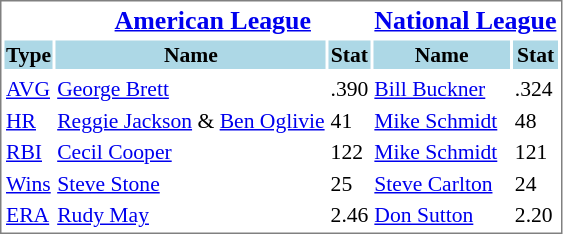<table cellpadding="1" style="width:auto;font-size: 90%; border: 1px solid gray;">
<tr align="center" style="font-size: larger;">
<td> </td>
<th colspan=2><a href='#'>American League</a></th>
<th colspan=2><a href='#'>National League</a></th>
</tr>
<tr style="background:lightblue;">
<th>Type</th>
<th>Name</th>
<th>Stat</th>
<th>Name</th>
<th>Stat</th>
</tr>
<tr align="center" style="vertical-align: middle;" style="background:lightblue;">
</tr>
<tr>
<td><a href='#'>AVG</a></td>
<td><a href='#'>George Brett</a></td>
<td>.390</td>
<td><a href='#'>Bill Buckner</a></td>
<td>.324</td>
</tr>
<tr>
<td><a href='#'>HR</a></td>
<td><a href='#'>Reggie Jackson</a> & <a href='#'>Ben Oglivie</a></td>
<td>41</td>
<td><a href='#'>Mike Schmidt</a></td>
<td>48</td>
</tr>
<tr>
<td><a href='#'>RBI</a></td>
<td><a href='#'>Cecil Cooper</a></td>
<td>122</td>
<td><a href='#'>Mike Schmidt</a></td>
<td>121</td>
</tr>
<tr>
<td><a href='#'>Wins</a></td>
<td><a href='#'>Steve Stone</a></td>
<td>25</td>
<td><a href='#'>Steve Carlton</a></td>
<td>24</td>
</tr>
<tr>
<td><a href='#'>ERA</a></td>
<td><a href='#'>Rudy May</a></td>
<td>2.46</td>
<td><a href='#'>Don Sutton</a></td>
<td>2.20</td>
</tr>
</table>
